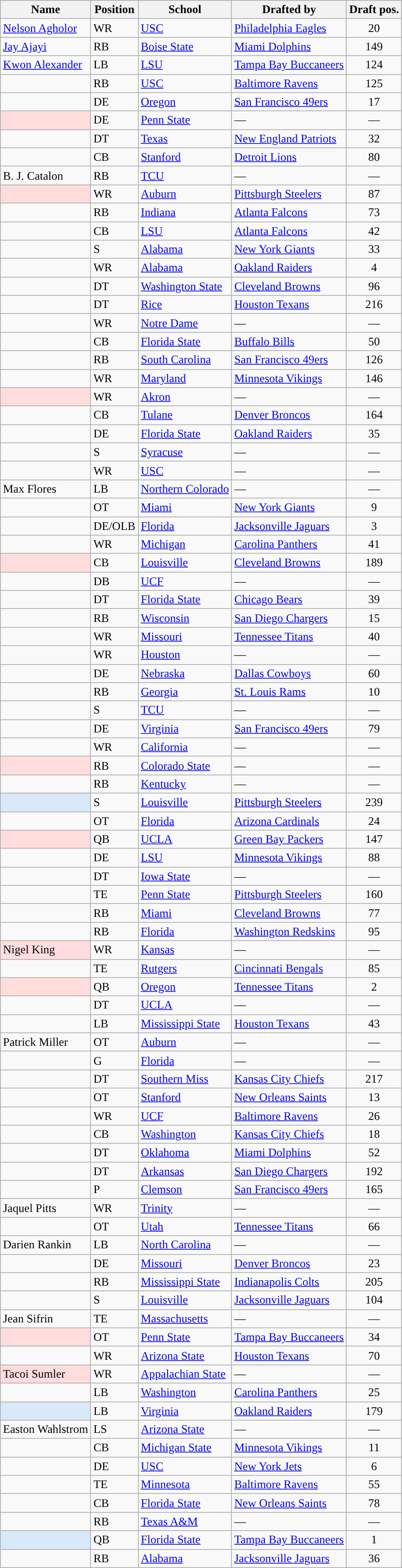<table class="wikitable sortable" style="text-align: left">
<tr>
<th>Name</th>
<th>Position</th>
<th>School</th>
<th>Drafted by</th>
<th data-sort-type="number">Draft pos.</th>
</tr>
<tr>
<td data-sort-value="Agholor, Nelson"><a href='#'>Nelson Agholor</a></td>
<td>WR</td>
<td><a href='#'>USC</a></td>
<td><a href='#'>Philadelphia Eagles</a></td>
<td style="text-align:center;">20</td>
</tr>
<tr>
<td data-sort-value="Ajayi, Jay"><a href='#'>Jay Ajayi</a></td>
<td>RB</td>
<td><a href='#'>Boise State</a></td>
<td><a href='#'>Miami Dolphins</a></td>
<td style="text-align:center;">149</td>
</tr>
<tr>
<td data-sort-value="Alexander, Kwon"><a href='#'>Kwon Alexander</a></td>
<td>LB</td>
<td><a href='#'>LSU</a></td>
<td><a href='#'>Tampa Bay Buccaneers</a></td>
<td style="text-align:center;">124</td>
</tr>
<tr>
<td></td>
<td>RB</td>
<td><a href='#'>USC</a></td>
<td><a href='#'>Baltimore Ravens</a></td>
<td style="text-align:center;">125</td>
</tr>
<tr>
<td></td>
<td>DE</td>
<td><a href='#'>Oregon</a></td>
<td><a href='#'>San Francisco 49ers</a></td>
<td style="text-align:center;">17</td>
</tr>
<tr>
<td bgcolor="#ffdddd"></td>
<td>DE</td>
<td><a href='#'>Penn State</a></td>
<td>—</td>
<td data-sort-value="999" style="text-align:center;">—</td>
</tr>
<tr>
<td></td>
<td>DT</td>
<td><a href='#'>Texas</a></td>
<td><a href='#'>New England Patriots</a></td>
<td style="text-align:center;">32</td>
</tr>
<tr>
<td></td>
<td>CB</td>
<td><a href='#'>Stanford</a></td>
<td><a href='#'>Detroit Lions</a></td>
<td style="text-align:center;">80</td>
</tr>
<tr>
<td data-sort-value="Catalon, B. J.">B. J. Catalon</td>
<td>RB</td>
<td><a href='#'>TCU</a></td>
<td>—</td>
<td data-sort-value="999" style="text-align:center;">—</td>
</tr>
<tr>
<td bgcolor="#ffdddd"></td>
<td>WR</td>
<td><a href='#'>Auburn</a></td>
<td><a href='#'>Pittsburgh Steelers</a></td>
<td style="text-align:center;">87</td>
</tr>
<tr>
<td></td>
<td>RB</td>
<td><a href='#'>Indiana</a></td>
<td><a href='#'>Atlanta Falcons</a></td>
<td style="text-align:center;">73</td>
</tr>
<tr>
<td></td>
<td>CB</td>
<td><a href='#'>LSU</a></td>
<td><a href='#'>Atlanta Falcons</a></td>
<td style="text-align:center;">42</td>
</tr>
<tr>
<td></td>
<td>S</td>
<td><a href='#'>Alabama</a></td>
<td><a href='#'>New York Giants</a></td>
<td style="text-align:center;">33</td>
</tr>
<tr>
<td></td>
<td>WR</td>
<td><a href='#'>Alabama</a></td>
<td><a href='#'>Oakland Raiders</a></td>
<td style="text-align:center;">4</td>
</tr>
<tr>
<td></td>
<td>DT</td>
<td><a href='#'>Washington State</a></td>
<td><a href='#'>Cleveland Browns</a></td>
<td style="text-align:center;">96</td>
</tr>
<tr>
<td></td>
<td>DT</td>
<td><a href='#'>Rice</a></td>
<td><a href='#'>Houston Texans</a></td>
<td style="text-align:center;">216</td>
</tr>
<tr>
<td></td>
<td>WR</td>
<td><a href='#'>Notre Dame</a></td>
<td>—</td>
<td data-sort-value="999" style="text-align:center;">—</td>
</tr>
<tr>
<td></td>
<td>CB</td>
<td><a href='#'>Florida State</a></td>
<td><a href='#'>Buffalo Bills</a></td>
<td style="text-align:center;">50</td>
</tr>
<tr>
<td></td>
<td>RB</td>
<td><a href='#'>South Carolina</a></td>
<td><a href='#'>San Francisco 49ers</a></td>
<td style="text-align:center;">126</td>
</tr>
<tr>
<td></td>
<td>WR</td>
<td><a href='#'>Maryland</a></td>
<td><a href='#'>Minnesota Vikings</a></td>
<td style="text-align:center;">146</td>
</tr>
<tr>
<td bgcolor="#ffdddd"></td>
<td>WR</td>
<td><a href='#'>Akron</a></td>
<td>—</td>
<td data-sort-value="999" style="text-align:center;">—</td>
</tr>
<tr>
<td></td>
<td>CB</td>
<td><a href='#'>Tulane</a></td>
<td><a href='#'>Denver Broncos</a></td>
<td style="text-align:center;">164</td>
</tr>
<tr>
<td></td>
<td>DE</td>
<td><a href='#'>Florida State</a></td>
<td><a href='#'>Oakland Raiders</a></td>
<td style="text-align:center;">35</td>
</tr>
<tr>
<td></td>
<td>S</td>
<td><a href='#'>Syracuse</a></td>
<td>—</td>
<td data-sort-value="999" style="text-align:center;">—</td>
</tr>
<tr>
<td></td>
<td>WR</td>
<td><a href='#'>USC</a></td>
<td>—</td>
<td data-sort-value="999" style="text-align:center;">—</td>
</tr>
<tr>
<td data-sort-value="Flores, Max">Max Flores</td>
<td>LB</td>
<td><a href='#'>Northern Colorado</a></td>
<td>—</td>
<td data-sort-value="999" style="text-align:center;">—</td>
</tr>
<tr>
<td></td>
<td>OT</td>
<td><a href='#'>Miami</a></td>
<td><a href='#'>New York Giants</a></td>
<td style="text-align:center;">9</td>
</tr>
<tr>
<td></td>
<td>DE/OLB</td>
<td><a href='#'>Florida</a></td>
<td><a href='#'>Jacksonville Jaguars</a></td>
<td style="text-align:center;">3</td>
</tr>
<tr>
<td></td>
<td>WR</td>
<td><a href='#'>Michigan</a></td>
<td><a href='#'>Carolina Panthers</a></td>
<td style="text-align:center;">41</td>
</tr>
<tr>
<td bgcolor="#ffdddd"></td>
<td>CB</td>
<td><a href='#'>Louisville</a></td>
<td><a href='#'>Cleveland Browns</a></td>
<td style="text-align:center;">189</td>
</tr>
<tr>
<td></td>
<td>DB</td>
<td><a href='#'>UCF</a></td>
<td>—</td>
<td data-sort-value="999" style="text-align:center;">—</td>
</tr>
<tr>
<td></td>
<td>DT</td>
<td><a href='#'>Florida State</a></td>
<td><a href='#'>Chicago Bears</a></td>
<td style="text-align:center;">39</td>
</tr>
<tr>
<td></td>
<td>RB</td>
<td><a href='#'>Wisconsin</a></td>
<td><a href='#'>San Diego Chargers</a></td>
<td style="text-align:center;">15</td>
</tr>
<tr>
<td></td>
<td>WR</td>
<td><a href='#'>Missouri</a></td>
<td><a href='#'>Tennessee Titans</a></td>
<td style="text-align:center;">40</td>
</tr>
<tr>
<td></td>
<td>WR</td>
<td><a href='#'>Houston</a></td>
<td>—</td>
<td data-sort-value="999" style="text-align:center;">—</td>
</tr>
<tr>
<td></td>
<td>DE</td>
<td><a href='#'>Nebraska</a></td>
<td><a href='#'>Dallas Cowboys</a></td>
<td style="text-align:center;">60</td>
</tr>
<tr>
<td></td>
<td>RB</td>
<td><a href='#'>Georgia</a></td>
<td><a href='#'>St. Louis Rams</a></td>
<td style="text-align:center;">10</td>
</tr>
<tr>
<td></td>
<td>S</td>
<td><a href='#'>TCU</a></td>
<td>—</td>
<td data-sort-value="999" style="text-align:center;">—</td>
</tr>
<tr>
<td></td>
<td>DE</td>
<td><a href='#'>Virginia</a></td>
<td><a href='#'>San Francisco 49ers</a></td>
<td style="text-align:center;">79</td>
</tr>
<tr>
<td></td>
<td>WR</td>
<td><a href='#'>California</a></td>
<td>—</td>
<td data-sort-value="999" style="text-align:center;">—</td>
</tr>
<tr>
<td bgcolor="#ffdddd"></td>
<td>RB</td>
<td><a href='#'>Colorado State</a></td>
<td>—</td>
<td data-sort-value="999" style="text-align:center;">—</td>
</tr>
<tr>
<td></td>
<td>RB</td>
<td><a href='#'>Kentucky</a></td>
<td>—</td>
<td data-sort-value="999" style="text-align:center;">—</td>
</tr>
<tr>
<td bgcolor="#d9e9f9"></td>
<td>S</td>
<td><a href='#'>Louisville</a></td>
<td><a href='#'>Pittsburgh Steelers</a></td>
<td style="text-align:center;">239</td>
</tr>
<tr>
<td></td>
<td>OT</td>
<td><a href='#'>Florida</a></td>
<td><a href='#'>Arizona Cardinals</a></td>
<td style="text-align:center;">24</td>
</tr>
<tr>
<td bgcolor="#ffdddd"></td>
<td>QB</td>
<td><a href='#'>UCLA</a></td>
<td><a href='#'>Green Bay Packers</a></td>
<td style="text-align:center;">147</td>
</tr>
<tr>
<td></td>
<td>DE</td>
<td><a href='#'>LSU</a></td>
<td><a href='#'>Minnesota Vikings</a></td>
<td style="text-align:center;">88</td>
</tr>
<tr>
<td></td>
<td>DT</td>
<td><a href='#'>Iowa State</a></td>
<td>—</td>
<td data-sort-value="999" style="text-align:center;">—</td>
</tr>
<tr>
<td></td>
<td>TE</td>
<td><a href='#'>Penn State</a></td>
<td><a href='#'>Pittsburgh Steelers</a></td>
<td style="text-align:center;">160</td>
</tr>
<tr>
<td></td>
<td>RB</td>
<td><a href='#'>Miami</a></td>
<td><a href='#'>Cleveland Browns</a></td>
<td style="text-align:center;">77</td>
</tr>
<tr>
<td></td>
<td>RB</td>
<td><a href='#'>Florida</a></td>
<td><a href='#'>Washington Redskins</a></td>
<td style="text-align:center;">95</td>
</tr>
<tr>
<td bgcolor="#ffdddd" data-sort-value="King, Nigel">Nigel King</td>
<td>WR</td>
<td><a href='#'>Kansas</a></td>
<td>—</td>
<td data-sort-value="999" style="text-align:center;">—</td>
</tr>
<tr>
<td></td>
<td>TE</td>
<td><a href='#'>Rutgers</a></td>
<td><a href='#'>Cincinnati Bengals</a></td>
<td style="text-align:center;">85</td>
</tr>
<tr>
<td bgcolor="#ffdddd"></td>
<td>QB</td>
<td><a href='#'>Oregon</a></td>
<td><a href='#'>Tennessee Titans</a></td>
<td style="text-align:center;">2</td>
</tr>
<tr>
<td></td>
<td>DT</td>
<td><a href='#'>UCLA</a></td>
<td>—</td>
<td data-sort-value="999" style="text-align:center;">—</td>
</tr>
<tr>
<td></td>
<td>LB</td>
<td><a href='#'>Mississippi State</a></td>
<td><a href='#'>Houston Texans</a></td>
<td style="text-align:center;">43</td>
</tr>
<tr>
<td data-sort-value="Miller, Patrick">Patrick Miller</td>
<td>OT</td>
<td><a href='#'>Auburn</a></td>
<td>—</td>
<td data-sort-value="999" style="text-align:center;">—</td>
</tr>
<tr>
<td></td>
<td>G</td>
<td><a href='#'>Florida</a></td>
<td>—</td>
<td data-sort-value="999" style="text-align:center;">—</td>
</tr>
<tr>
<td></td>
<td>DT</td>
<td><a href='#'>Southern Miss</a></td>
<td><a href='#'>Kansas City Chiefs</a></td>
<td style="text-align:center;">217</td>
</tr>
<tr>
<td></td>
<td>OT</td>
<td><a href='#'>Stanford</a></td>
<td><a href='#'>New Orleans Saints</a></td>
<td style="text-align:center;">13</td>
</tr>
<tr>
<td></td>
<td>WR</td>
<td><a href='#'>UCF</a></td>
<td><a href='#'>Baltimore Ravens</a></td>
<td style="text-align:center;">26</td>
</tr>
<tr>
<td></td>
<td>CB</td>
<td><a href='#'>Washington</a></td>
<td><a href='#'>Kansas City Chiefs</a></td>
<td style="text-align:center;">18</td>
</tr>
<tr>
<td></td>
<td>DT</td>
<td><a href='#'>Oklahoma</a></td>
<td><a href='#'>Miami Dolphins</a></td>
<td style="text-align:center;">52</td>
</tr>
<tr>
<td></td>
<td>DT</td>
<td><a href='#'>Arkansas</a></td>
<td><a href='#'>San Diego Chargers</a></td>
<td style="text-align:center;">192</td>
</tr>
<tr>
<td></td>
<td>P</td>
<td><a href='#'>Clemson</a></td>
<td><a href='#'>San Francisco 49ers</a></td>
<td style="text-align:center;">165</td>
</tr>
<tr>
<td data-sort-value="Pitts, Jacquel">Jaquel Pitts</td>
<td>WR</td>
<td><a href='#'>Trinity</a></td>
<td>—</td>
<td data-sort-value="999" style="text-align:center;">—</td>
</tr>
<tr>
<td></td>
<td>OT</td>
<td><a href='#'>Utah</a></td>
<td><a href='#'>Tennessee Titans</a></td>
<td style="text-align:center;">66</td>
</tr>
<tr>
<td data-sort-value="Rankin, Darien">Darien Rankin</td>
<td>LB</td>
<td><a href='#'>North Carolina</a></td>
<td>—</td>
<td data-sort-value="999" style="text-align:center;">—</td>
</tr>
<tr>
<td></td>
<td>DE</td>
<td><a href='#'>Missouri</a></td>
<td><a href='#'>Denver Broncos</a></td>
<td style="text-align:center;">23</td>
</tr>
<tr>
<td></td>
<td>RB</td>
<td><a href='#'>Mississippi State</a></td>
<td><a href='#'>Indianapolis Colts</a></td>
<td style="text-align:center;">205</td>
</tr>
<tr>
<td></td>
<td>S</td>
<td><a href='#'>Louisville</a></td>
<td><a href='#'>Jacksonville Jaguars</a></td>
<td style="text-align:center;">104</td>
</tr>
<tr>
<td data-sort-value="Sifrin, Jean">Jean Sifrin</td>
<td>TE</td>
<td><a href='#'>Massachusetts</a></td>
<td>—</td>
<td data-sort-value="999" style="text-align:center;">—</td>
</tr>
<tr>
<td bgcolor="#ffdddd"></td>
<td>OT</td>
<td><a href='#'>Penn State</a></td>
<td><a href='#'>Tampa Bay Buccaneers</a></td>
<td style="text-align:center;">34</td>
</tr>
<tr>
<td></td>
<td>WR</td>
<td><a href='#'>Arizona State</a></td>
<td><a href='#'>Houston Texans</a></td>
<td style="text-align:center;">70</td>
</tr>
<tr>
<td bgcolor="#ffdddd" data-sort-value="Sumler, Tacoi">Tacoi Sumler</td>
<td>WR</td>
<td><a href='#'>Appalachian State</a></td>
<td>—</td>
<td data-sort-value="999" style="text-align:center;">—</td>
</tr>
<tr>
<td></td>
<td>LB</td>
<td><a href='#'>Washington</a></td>
<td><a href='#'>Carolina Panthers</a></td>
<td style="text-align:center;">25</td>
</tr>
<tr>
<td bgcolor="#d9e9f9"></td>
<td>LB</td>
<td><a href='#'>Virginia</a></td>
<td><a href='#'>Oakland Raiders</a></td>
<td style="text-align:center;">179</td>
</tr>
<tr>
<td data-sort-value="Wahlstrom, Easton">Easton Wahlstrom</td>
<td>LS</td>
<td><a href='#'>Arizona State</a></td>
<td>—</td>
<td data-sort-value="999" style="text-align:center;">—</td>
</tr>
<tr>
<td></td>
<td>CB</td>
<td><a href='#'>Michigan State</a></td>
<td><a href='#'>Minnesota Vikings</a></td>
<td style="text-align:center;">11</td>
</tr>
<tr>
<td></td>
<td>DE</td>
<td><a href='#'>USC</a></td>
<td><a href='#'>New York Jets</a></td>
<td style="text-align:center;">6</td>
</tr>
<tr>
<td></td>
<td>TE</td>
<td><a href='#'>Minnesota</a></td>
<td><a href='#'>Baltimore Ravens</a></td>
<td style="text-align:center;">55</td>
</tr>
<tr>
<td></td>
<td>CB</td>
<td><a href='#'>Florida State</a></td>
<td><a href='#'>New Orleans Saints</a></td>
<td style="text-align:center;">78</td>
</tr>
<tr>
<td></td>
<td>RB</td>
<td><a href='#'>Texas A&M</a></td>
<td>—</td>
<td data-sort-value="999" style="text-align:center;">—</td>
</tr>
<tr>
<td bgcolor="#d9e9f9"></td>
<td>QB</td>
<td><a href='#'>Florida State</a></td>
<td><a href='#'>Tampa Bay Buccaneers</a></td>
<td style="text-align:center;">1</td>
</tr>
<tr>
<td></td>
<td>RB</td>
<td><a href='#'>Alabama</a></td>
<td><a href='#'>Jacksonville Jaguars</a></td>
<td style="text-align:center;">36</td>
</tr>
</table>
